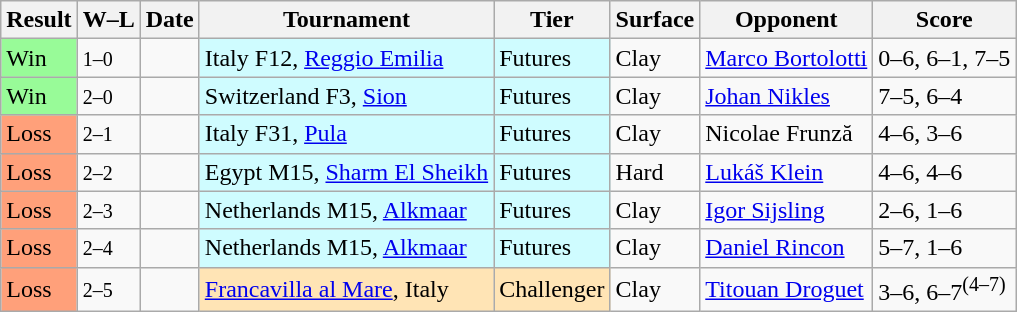<table class="sortable wikitable">
<tr>
<th>Result</th>
<th class="unsortable">W–L</th>
<th>Date</th>
<th>Tournament</th>
<th>Tier</th>
<th>Surface</th>
<th>Opponent</th>
<th class="unsortable">Score</th>
</tr>
<tr>
<td bgcolor=98fb98>Win</td>
<td><small>1–0</small></td>
<td></td>
<td style=background:#cffcff>Italy F12, <a href='#'>Reggio Emilia</a></td>
<td style=background:#cffcff>Futures</td>
<td>Clay</td>
<td> <a href='#'>Marco Bortolotti</a></td>
<td>0–6, 6–1, 7–5</td>
</tr>
<tr>
<td bgcolor=98fb98>Win</td>
<td><small>2–0</small></td>
<td></td>
<td style=background:#cffcff>Switzerland F3, <a href='#'>Sion</a></td>
<td style=background:#cffcff>Futures</td>
<td>Clay</td>
<td> <a href='#'>Johan Nikles</a></td>
<td>7–5, 6–4</td>
</tr>
<tr>
<td bgcolor=ffa07a>Loss</td>
<td><small>2–1</small></td>
<td></td>
<td style=background:#cffcff>Italy F31, <a href='#'>Pula</a></td>
<td style=background:#cffcff>Futures</td>
<td>Clay</td>
<td> Nicolae Frunză</td>
<td>4–6, 3–6</td>
</tr>
<tr>
<td bgcolor=ffa07a>Loss</td>
<td><small>2–2</small></td>
<td></td>
<td style=background:#cffcff>Egypt M15, <a href='#'>Sharm El Sheikh</a></td>
<td style=background:#cffcff>Futures</td>
<td>Hard</td>
<td> <a href='#'>Lukáš Klein</a></td>
<td>4–6, 4–6</td>
</tr>
<tr>
<td bgcolor=ffa07a>Loss</td>
<td><small>2–3</small></td>
<td></td>
<td style=background:#cffcff>Netherlands M15, <a href='#'>Alkmaar</a></td>
<td style=background:#cffcff>Futures</td>
<td>Clay</td>
<td> <a href='#'>Igor Sijsling</a></td>
<td>2–6, 1–6</td>
</tr>
<tr>
<td bgcolor=ffa07a>Loss</td>
<td><small>2–4</small></td>
<td></td>
<td style=background:#cffcff>Netherlands M15, <a href='#'>Alkmaar</a></td>
<td style=background:#cffcff>Futures</td>
<td>Clay</td>
<td> <a href='#'>Daniel Rincon</a></td>
<td>5–7, 1–6</td>
</tr>
<tr>
<td bgcolor=ffa07a>Loss</td>
<td><small>2–5</small></td>
<td><a href='#'></a></td>
<td style="background:moccasin;"><a href='#'>Francavilla al Mare</a>, Italy</td>
<td style="background:moccasin;">Challenger</td>
<td>Clay</td>
<td> <a href='#'>Titouan Droguet</a></td>
<td>3–6, 6–7<sup>(4–7)</sup></td>
</tr>
</table>
